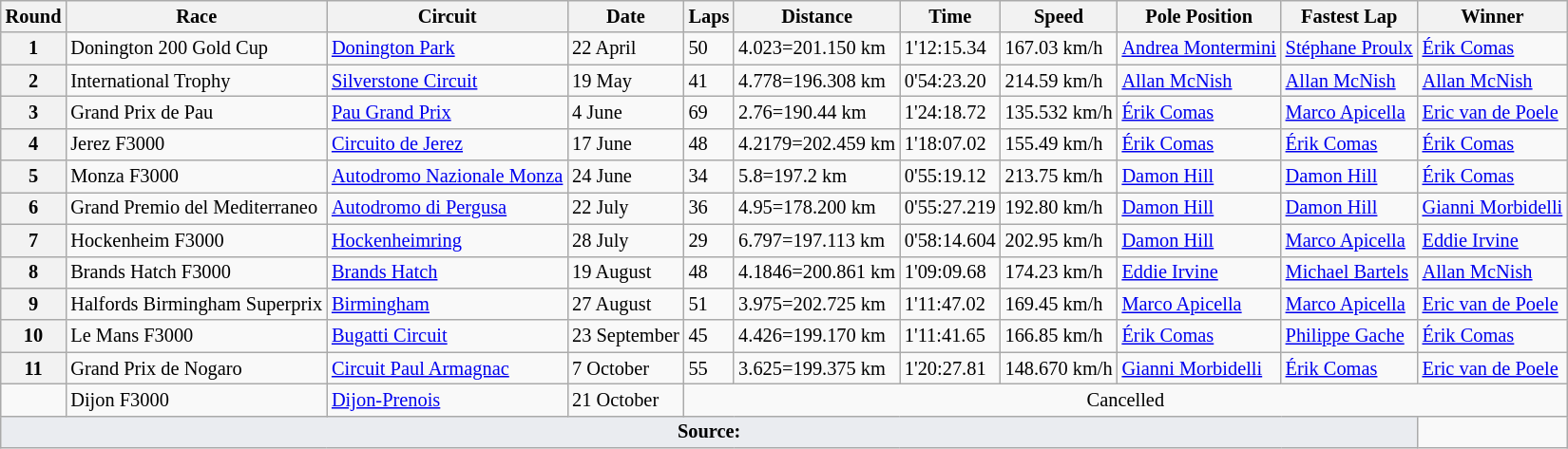<table class="wikitable" style="font-size:85%">
<tr>
<th>Round</th>
<th>Race</th>
<th>Circuit</th>
<th>Date</th>
<th>Laps</th>
<th>Distance</th>
<th>Time</th>
<th>Speed</th>
<th>Pole Position</th>
<th>Fastest Lap</th>
<th>Winner</th>
</tr>
<tr>
<th>1</th>
<td nowrap>Donington 200 Gold Cup</td>
<td nowrap> <a href='#'>Donington Park</a></td>
<td nowrap>22 April</td>
<td>50</td>
<td>4.023=201.150 km</td>
<td>1'12:15.34</td>
<td>167.03 km/h</td>
<td nowrap> <a href='#'>Andrea Montermini</a></td>
<td nowrap> <a href='#'>Stéphane Proulx</a></td>
<td nowrap> <a href='#'>Érik Comas</a></td>
</tr>
<tr>
<th>2</th>
<td nowrap>International Trophy</td>
<td nowrap> <a href='#'>Silverstone Circuit</a></td>
<td nowrap>19 May</td>
<td>41</td>
<td>4.778=196.308 km</td>
<td>0'54:23.20</td>
<td>214.59 km/h</td>
<td nowrap> <a href='#'>Allan McNish</a></td>
<td nowrap> <a href='#'>Allan McNish</a></td>
<td nowrap> <a href='#'>Allan McNish</a></td>
</tr>
<tr>
<th>3</th>
<td nowrap>Grand Prix de Pau</td>
<td nowrap> <a href='#'>Pau Grand Prix</a></td>
<td nowrap>4 June</td>
<td>69</td>
<td>2.76=190.44 km</td>
<td>1'24:18.72</td>
<td>135.532 km/h</td>
<td nowrap> <a href='#'>Érik Comas</a></td>
<td nowrap> <a href='#'>Marco Apicella</a></td>
<td nowrap> <a href='#'>Eric van de Poele</a></td>
</tr>
<tr>
<th>4</th>
<td nowrap>Jerez F3000</td>
<td nowrap> <a href='#'>Circuito de Jerez</a></td>
<td nowrap>17 June</td>
<td>48</td>
<td>4.2179=202.459 km</td>
<td>1'18:07.02</td>
<td>155.49 km/h</td>
<td nowrap> <a href='#'>Érik Comas</a></td>
<td nowrap> <a href='#'>Érik Comas</a></td>
<td nowrap> <a href='#'>Érik Comas</a></td>
</tr>
<tr>
<th>5</th>
<td nowrap>Monza F3000</td>
<td nowrap> <a href='#'>Autodromo Nazionale Monza</a></td>
<td nowrap>24 June</td>
<td>34</td>
<td>5.8=197.2 km</td>
<td>0'55:19.12</td>
<td>213.75 km/h</td>
<td nowrap> <a href='#'>Damon Hill</a></td>
<td nowrap> <a href='#'>Damon Hill</a></td>
<td nowrap> <a href='#'>Érik Comas</a></td>
</tr>
<tr>
<th>6</th>
<td nowrap>Grand Premio del Mediterraneo</td>
<td nowrap> <a href='#'>Autodromo di Pergusa</a></td>
<td nowrap>22 July</td>
<td>36</td>
<td>4.95=178.200 km</td>
<td>0'55:27.219</td>
<td>192.80 km/h</td>
<td nowrap> <a href='#'>Damon Hill</a></td>
<td nowrap> <a href='#'>Damon Hill</a></td>
<td nowrap> <a href='#'>Gianni Morbidelli</a></td>
</tr>
<tr>
<th>7</th>
<td nowrap>Hockenheim F3000</td>
<td nowrap> <a href='#'>Hockenheimring</a></td>
<td nowrap>28 July</td>
<td>29</td>
<td>6.797=197.113 km</td>
<td>0'58:14.604</td>
<td>202.95 km/h</td>
<td nowrap> <a href='#'>Damon Hill</a></td>
<td nowrap> <a href='#'>Marco Apicella</a></td>
<td nowrap> <a href='#'>Eddie Irvine</a></td>
</tr>
<tr>
<th>8</th>
<td nowrap>Brands Hatch F3000</td>
<td nowrap> <a href='#'>Brands Hatch</a></td>
<td nowrap>19 August</td>
<td>48</td>
<td>4.1846=200.861 km</td>
<td>1'09:09.68</td>
<td>174.23 km/h</td>
<td nowrap> <a href='#'>Eddie Irvine</a></td>
<td nowrap> <a href='#'>Michael Bartels</a></td>
<td nowrap> <a href='#'>Allan McNish</a></td>
</tr>
<tr>
<th>9</th>
<td nowrap>Halfords Birmingham Superprix</td>
<td nowrap> <a href='#'>Birmingham</a></td>
<td nowrap>27 August</td>
<td>51</td>
<td>3.975=202.725 km</td>
<td>1'11:47.02</td>
<td>169.45 km/h</td>
<td nowrap> <a href='#'>Marco Apicella</a></td>
<td nowrap> <a href='#'>Marco Apicella</a></td>
<td nowrap> <a href='#'>Eric van de Poele</a></td>
</tr>
<tr>
<th>10</th>
<td nowrap>Le Mans F3000</td>
<td nowrap> <a href='#'>Bugatti Circuit</a></td>
<td nowrap>23 September</td>
<td>45</td>
<td>4.426=199.170 km</td>
<td>1'11:41.65</td>
<td>166.85 km/h</td>
<td nowrap> <a href='#'>Érik Comas</a></td>
<td nowrap> <a href='#'>Philippe Gache</a></td>
<td nowrap> <a href='#'>Érik Comas</a></td>
</tr>
<tr>
<th>11</th>
<td nowrap>Grand Prix de Nogaro</td>
<td nowrap> <a href='#'>Circuit Paul Armagnac</a></td>
<td nowrap>7 October</td>
<td>55</td>
<td>3.625=199.375 km</td>
<td>1'20:27.81</td>
<td>148.670 km/h</td>
<td nowrap> <a href='#'>Gianni Morbidelli</a></td>
<td nowrap> <a href='#'>Érik Comas</a></td>
<td nowrap> <a href='#'>Eric van de Poele</a></td>
</tr>
<tr>
<td></td>
<td nowrap>Dijon F3000</td>
<td nowrap> <a href='#'>Dijon-Prenois</a></td>
<td nowrap>21 October</td>
<td colspan=7 align=center>Cancelled</td>
</tr>
<tr class="sortbottom">
<td colspan="10" style="background-color:#EAECF0;text-align:center"><strong>Source:</strong></td>
</tr>
</table>
